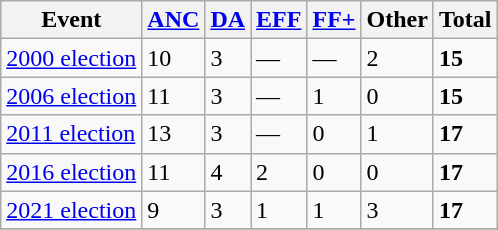<table class="wikitable">
<tr>
<th>Event</th>
<th><a href='#'>ANC</a></th>
<th><a href='#'>DA</a></th>
<th><a href='#'>EFF</a></th>
<th><a href='#'>FF+</a></th>
<th>Other</th>
<th>Total</th>
</tr>
<tr>
<td><a href='#'>2000 election</a></td>
<td>10</td>
<td>3</td>
<td>—</td>
<td>—</td>
<td>2</td>
<td><strong>15</strong></td>
</tr>
<tr>
<td><a href='#'>2006 election</a></td>
<td>11</td>
<td>3</td>
<td>—</td>
<td>1</td>
<td>0</td>
<td><strong>15</strong></td>
</tr>
<tr>
<td><a href='#'>2011 election</a></td>
<td>13</td>
<td>3</td>
<td>—</td>
<td>0</td>
<td>1</td>
<td><strong>17</strong></td>
</tr>
<tr>
<td><a href='#'>2016 election</a></td>
<td>11</td>
<td>4</td>
<td>2</td>
<td>0</td>
<td>0</td>
<td><strong>17</strong></td>
</tr>
<tr>
<td><a href='#'>2021 election</a></td>
<td>9</td>
<td>3</td>
<td>1</td>
<td>1</td>
<td>3</td>
<td><strong>17</strong></td>
</tr>
<tr>
</tr>
</table>
